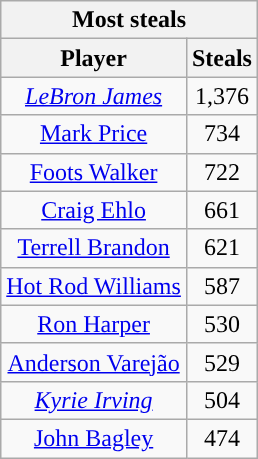<table class="wikitable sortable" style="text-align:center">
<tr>
<th colspan="2" style="text-align:center; ">Most steals</th>
</tr>
<tr>
<th style="text-align:center; ">Player</th>
<th style="text-align:center; ">Steals</th>
</tr>
<tr>
<td><em><a href='#'>LeBron James</a></em></td>
<td>1,376</td>
</tr>
<tr>
<td><a href='#'>Mark Price</a></td>
<td>734</td>
</tr>
<tr>
<td><a href='#'>Foots Walker</a></td>
<td>722</td>
</tr>
<tr>
<td><a href='#'>Craig Ehlo</a></td>
<td>661</td>
</tr>
<tr>
<td><a href='#'>Terrell Brandon</a></td>
<td>621</td>
</tr>
<tr>
<td><a href='#'>Hot Rod Williams</a></td>
<td>587</td>
</tr>
<tr>
<td><a href='#'>Ron Harper</a></td>
<td>530</td>
</tr>
<tr>
<td><a href='#'>Anderson Varejão</a></td>
<td>529</td>
</tr>
<tr>
<td><em><a href='#'>Kyrie Irving</a></em></td>
<td>504</td>
</tr>
<tr>
<td><a href='#'>John Bagley</a></td>
<td>474</td>
</tr>
</table>
